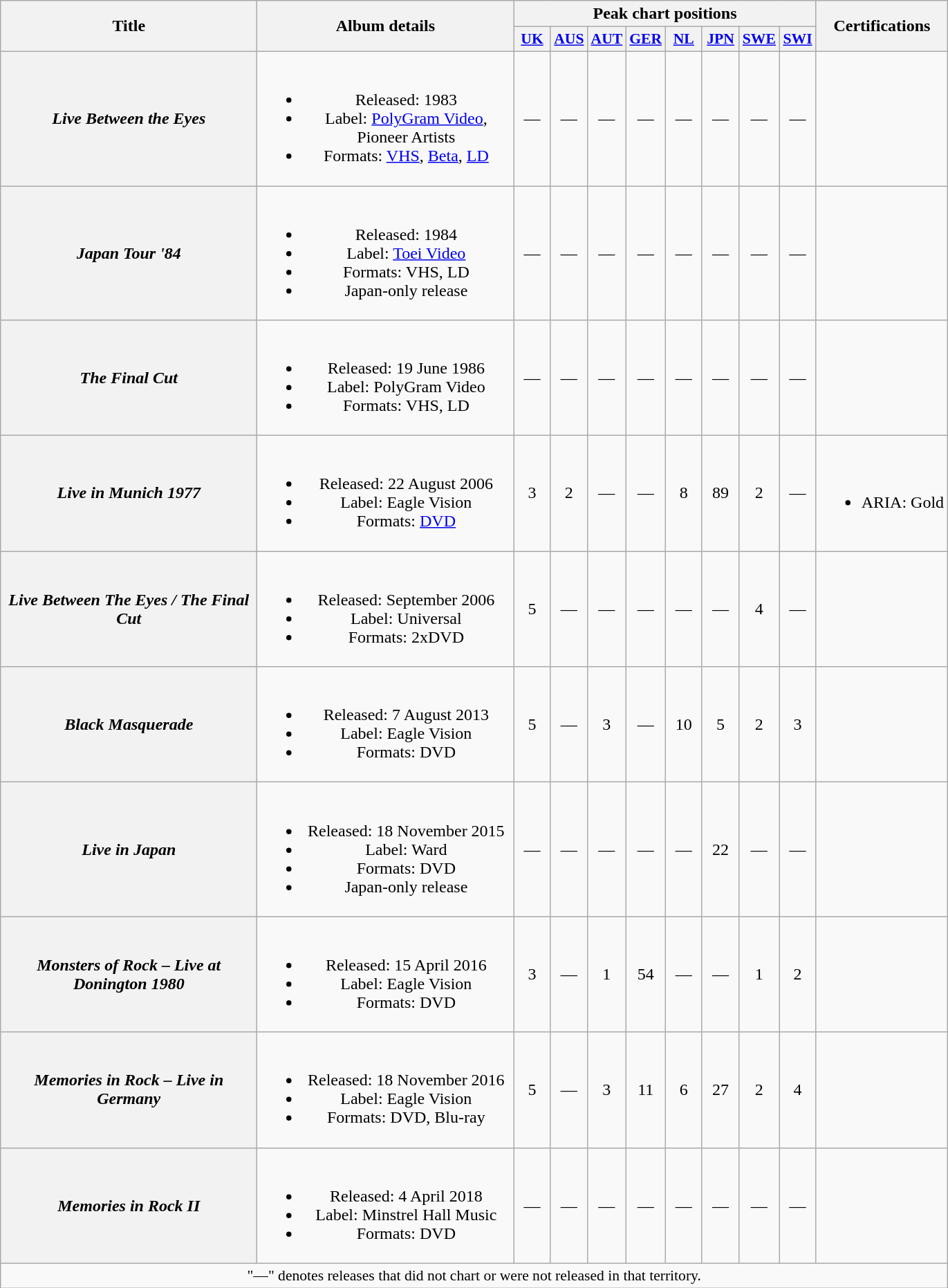<table class="wikitable plainrowheaders" style="text-align:center;">
<tr>
<th rowspan="2" scope="col" style="width:15em;">Title</th>
<th rowspan="2" scope="col" style="width:15em;">Album details</th>
<th colspan="8">Peak chart positions</th>
<th rowspan="2">Certifications</th>
</tr>
<tr>
<th scope="col" style="width:2em;font-size:90%;"><a href='#'>UK</a><br></th>
<th scope="col" style="width:2em;font-size:90%;"><a href='#'>AUS</a><br></th>
<th scope="col" style="width:2em;font-size:90%;"><a href='#'>AUT</a><br></th>
<th scope="col" style="width:2em;font-size:90%;"><a href='#'>GER</a><br></th>
<th scope="col" style="width:2em;font-size:90%;"><a href='#'>NL</a><br></th>
<th scope="col" style="width:2em;font-size:90%;"><a href='#'>JPN</a><br></th>
<th scope="col" style="width:2em;font-size:90%;"><a href='#'>SWE</a><br></th>
<th scope="col" style="width:2em;font-size:90%;"><a href='#'>SWI</a><br></th>
</tr>
<tr>
<th scope="row"><em>Live Between the Eyes</em></th>
<td><br><ul><li>Released: 1983</li><li>Label: <a href='#'>PolyGram Video</a>, Pioneer Artists</li><li>Formats: <a href='#'>VHS</a>, <a href='#'>Beta</a>, <a href='#'>LD</a></li></ul></td>
<td>—</td>
<td>—</td>
<td>—</td>
<td>—</td>
<td>—</td>
<td>—</td>
<td>—</td>
<td>—</td>
<td></td>
</tr>
<tr>
<th scope="row"><em>Japan Tour '84</em></th>
<td><br><ul><li>Released: 1984</li><li>Label: <a href='#'>Toei Video</a></li><li>Formats: VHS, LD</li><li>Japan-only release</li></ul></td>
<td>—</td>
<td>—</td>
<td>—</td>
<td>—</td>
<td>—</td>
<td>—</td>
<td>—</td>
<td>—</td>
<td></td>
</tr>
<tr>
<th scope="row"><em>The Final Cut</em></th>
<td><br><ul><li>Released: 19 June 1986</li><li>Label: PolyGram Video</li><li>Formats: VHS, LD</li></ul></td>
<td>—</td>
<td>—</td>
<td>—</td>
<td>—</td>
<td>—</td>
<td>—</td>
<td>—</td>
<td>—</td>
<td></td>
</tr>
<tr>
<th scope="row"><em>Live in Munich 1977</em></th>
<td><br><ul><li>Released: 22 August 2006</li><li>Label: Eagle Vision</li><li>Formats: <a href='#'>DVD</a></li></ul></td>
<td>3</td>
<td>2</td>
<td>—</td>
<td>—</td>
<td>8</td>
<td>89</td>
<td>2</td>
<td>—</td>
<td><br><ul><li>ARIA: Gold</li></ul></td>
</tr>
<tr>
<th scope="row"><em>Live Between The Eyes / The Final Cut</em></th>
<td><br><ul><li>Released: September 2006</li><li>Label: Universal</li><li>Formats: 2xDVD</li></ul></td>
<td>5</td>
<td>—</td>
<td>—</td>
<td>—</td>
<td>—</td>
<td>—</td>
<td>4</td>
<td>—</td>
<td></td>
</tr>
<tr>
<th scope="row"><em>Black Masquerade</em></th>
<td><br><ul><li>Released: 7 August 2013</li><li>Label: Eagle Vision</li><li>Formats: DVD</li></ul></td>
<td>5</td>
<td>—</td>
<td>3</td>
<td>—</td>
<td>10</td>
<td>5</td>
<td>2</td>
<td>3</td>
<td></td>
</tr>
<tr>
<th scope="row"><em>Live in Japan</em></th>
<td><br><ul><li>Released: 18 November 2015</li><li>Label: Ward</li><li>Formats: DVD</li><li>Japan-only release</li></ul></td>
<td>—</td>
<td>—</td>
<td>—</td>
<td>—</td>
<td>—</td>
<td>22</td>
<td>—</td>
<td>—</td>
<td></td>
</tr>
<tr>
<th scope="row"><em>Monsters of Rock – Live at Donington 1980</em></th>
<td><br><ul><li>Released: 15 April 2016</li><li>Label: Eagle Vision</li><li>Formats: DVD</li></ul></td>
<td>3</td>
<td>—</td>
<td>1</td>
<td>54</td>
<td>—</td>
<td>—</td>
<td>1</td>
<td>2</td>
<td></td>
</tr>
<tr>
<th scope="row"><em>Memories in Rock – Live in Germany</em></th>
<td><br><ul><li>Released: 18 November 2016</li><li>Label: Eagle Vision</li><li>Formats: DVD, Blu-ray</li></ul></td>
<td>5</td>
<td>—</td>
<td>3</td>
<td>11</td>
<td>6</td>
<td>27</td>
<td>2</td>
<td>4</td>
<td></td>
</tr>
<tr>
<th scope="row"><em>Memories in Rock II</em></th>
<td><br><ul><li>Released: 4 April 2018</li><li>Label: Minstrel Hall Music</li><li>Formats: DVD</li></ul></td>
<td>—</td>
<td>—</td>
<td>—</td>
<td>—</td>
<td>—</td>
<td>—</td>
<td>—</td>
<td>—</td>
<td></td>
</tr>
<tr>
<td colspan="11" style="font-size:90%">"—" denotes releases that did not chart or were not released in that territory.</td>
</tr>
</table>
